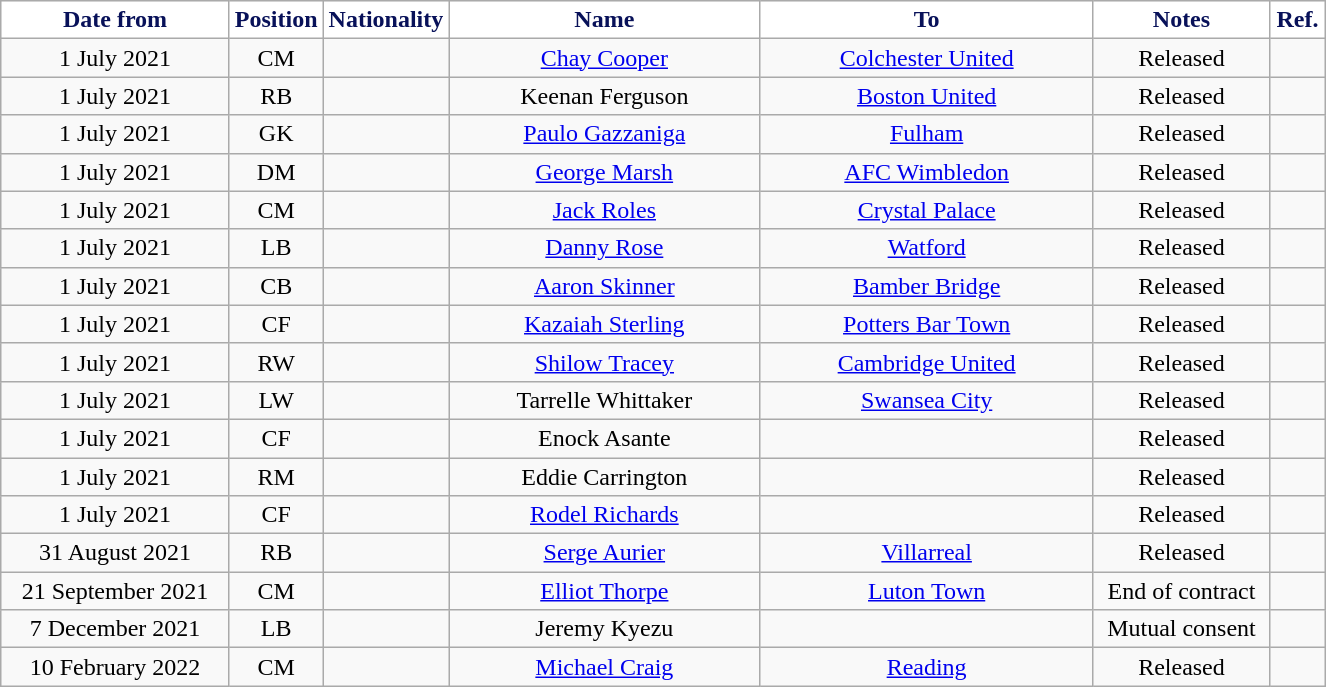<table class="wikitable" style="text-align:center">
<tr>
<th style="background:#FFFFFF; color:#081159; width:145px;">Date from</th>
<th style="background:#FFFFFF; color:#081159; width:50px;">Position</th>
<th style="background:#FFFFFF; color:#081159; width:50px;">Nationality</th>
<th style="background:#FFFFFF; color:#081159; width:200px;">Name</th>
<th style="background:#FFFFFF; color:#081159; width:215px;">To</th>
<th style="background:#FFFFFF; color:#081159; width:110px;">Notes</th>
<th style="background:#FFFFFF; color:#081159; width:30px;">Ref.</th>
</tr>
<tr>
<td>1 July 2021</td>
<td>CM</td>
<td></td>
<td><a href='#'>Chay Cooper</a></td>
<td> <a href='#'>Colchester United</a></td>
<td>Released</td>
<td></td>
</tr>
<tr>
<td>1 July 2021</td>
<td>RB</td>
<td></td>
<td>Keenan Ferguson</td>
<td> <a href='#'>Boston United</a></td>
<td>Released</td>
<td></td>
</tr>
<tr>
<td>1 July 2021</td>
<td>GK</td>
<td></td>
<td><a href='#'>Paulo Gazzaniga</a></td>
<td> <a href='#'>Fulham</a></td>
<td>Released</td>
<td></td>
</tr>
<tr>
<td>1 July 2021</td>
<td>DM</td>
<td></td>
<td><a href='#'>George Marsh</a></td>
<td> <a href='#'>AFC Wimbledon</a></td>
<td>Released</td>
<td></td>
</tr>
<tr>
<td>1 July 2021</td>
<td>CM</td>
<td></td>
<td><a href='#'>Jack Roles</a></td>
<td> <a href='#'>Crystal Palace</a></td>
<td>Released</td>
<td></td>
</tr>
<tr>
<td>1 July 2021</td>
<td>LB</td>
<td></td>
<td><a href='#'>Danny Rose</a></td>
<td> <a href='#'>Watford</a></td>
<td>Released</td>
<td></td>
</tr>
<tr>
<td>1 July 2021</td>
<td>CB</td>
<td></td>
<td><a href='#'>Aaron Skinner</a></td>
<td> <a href='#'>Bamber Bridge</a></td>
<td>Released</td>
<td></td>
</tr>
<tr>
<td>1 July 2021</td>
<td>CF</td>
<td></td>
<td><a href='#'>Kazaiah Sterling</a></td>
<td> <a href='#'>Potters Bar Town</a></td>
<td>Released</td>
<td></td>
</tr>
<tr>
<td>1 July 2021</td>
<td>RW</td>
<td></td>
<td><a href='#'>Shilow Tracey</a></td>
<td> <a href='#'>Cambridge United</a></td>
<td>Released</td>
<td></td>
</tr>
<tr>
<td>1 July 2021</td>
<td>LW</td>
<td></td>
<td>Tarrelle Whittaker</td>
<td> <a href='#'>Swansea City</a></td>
<td>Released</td>
<td></td>
</tr>
<tr>
<td>1 July 2021</td>
<td>CF</td>
<td></td>
<td>Enock Asante</td>
<td></td>
<td>Released</td>
<td></td>
</tr>
<tr>
<td>1 July 2021</td>
<td>RM</td>
<td></td>
<td>Eddie Carrington</td>
<td></td>
<td>Released</td>
<td></td>
</tr>
<tr>
<td>1 July 2021</td>
<td>CF</td>
<td></td>
<td><a href='#'>Rodel Richards</a></td>
<td></td>
<td>Released</td>
<td></td>
</tr>
<tr>
<td>31 August 2021</td>
<td>RB</td>
<td></td>
<td><a href='#'>Serge Aurier</a></td>
<td> <a href='#'>Villarreal</a></td>
<td>Released</td>
<td></td>
</tr>
<tr>
<td>21 September 2021</td>
<td>CM</td>
<td></td>
<td><a href='#'>Elliot Thorpe</a></td>
<td> <a href='#'>Luton Town</a></td>
<td>End of contract</td>
<td></td>
</tr>
<tr>
<td>7 December 2021</td>
<td>LB</td>
<td></td>
<td>Jeremy Kyezu</td>
<td></td>
<td>Mutual consent</td>
<td></td>
</tr>
<tr>
<td>10 February 2022</td>
<td>CM</td>
<td></td>
<td><a href='#'>Michael Craig</a></td>
<td> <a href='#'>Reading</a></td>
<td>Released</td>
<td></td>
</tr>
</table>
